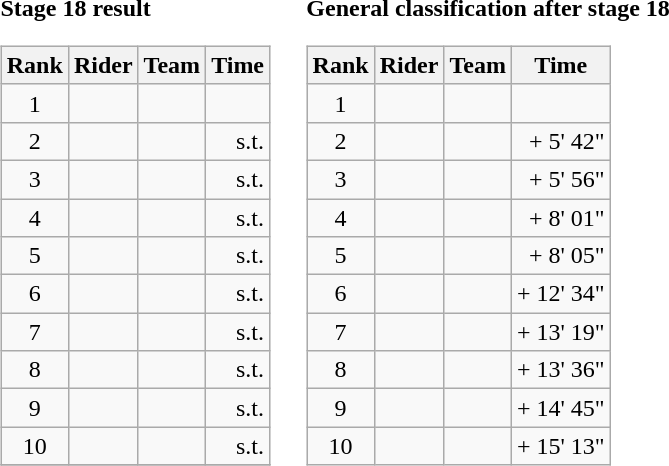<table>
<tr>
<td><strong>Stage 18 result</strong><br><table class="wikitable">
<tr>
<th scope="col">Rank</th>
<th scope="col">Rider</th>
<th scope="col">Team</th>
<th scope="col">Time</th>
</tr>
<tr>
<td style="text-align:center;">1</td>
<td></td>
<td></td>
<td style="text-align:right;"></td>
</tr>
<tr>
<td style="text-align:center;">2</td>
<td></td>
<td></td>
<td style="text-align:right;">s.t.</td>
</tr>
<tr>
<td style="text-align:center;">3</td>
<td></td>
<td></td>
<td style="text-align:right;">s.t.</td>
</tr>
<tr>
<td style="text-align:center;">4</td>
<td></td>
<td></td>
<td style="text-align:right;">s.t.</td>
</tr>
<tr>
<td style="text-align:center;">5</td>
<td></td>
<td></td>
<td style="text-align:right;">s.t.</td>
</tr>
<tr>
<td style="text-align:center;">6</td>
<td></td>
<td></td>
<td style="text-align:right;">s.t.</td>
</tr>
<tr>
<td style="text-align:center;">7</td>
<td></td>
<td></td>
<td style="text-align:right;">s.t.</td>
</tr>
<tr>
<td style="text-align:center;">8</td>
<td></td>
<td></td>
<td style="text-align:right;">s.t.</td>
</tr>
<tr>
<td style="text-align:center;">9</td>
<td></td>
<td></td>
<td style="text-align:right;">s.t.</td>
</tr>
<tr>
<td style="text-align:center;">10</td>
<td></td>
<td></td>
<td style="text-align:right;">s.t.</td>
</tr>
<tr>
</tr>
</table>
</td>
<td></td>
<td><strong>General classification after stage 18</strong><br><table class="wikitable">
<tr>
<th scope="col">Rank</th>
<th scope="col">Rider</th>
<th scope="col">Team</th>
<th scope="col">Time</th>
</tr>
<tr>
<td style="text-align:center;">1</td>
<td> </td>
<td></td>
<td style="text-align:right;"></td>
</tr>
<tr>
<td style="text-align:center;">2</td>
<td></td>
<td></td>
<td style="text-align:right;">+ 5' 42"</td>
</tr>
<tr>
<td style="text-align:center;">3</td>
<td></td>
<td></td>
<td style="text-align:right;">+ 5' 56"</td>
</tr>
<tr>
<td style="text-align:center;">4</td>
<td></td>
<td></td>
<td style="text-align:right;">+ 8' 01"</td>
</tr>
<tr>
<td style="text-align:center;">5</td>
<td></td>
<td></td>
<td style="text-align:right;">+ 8' 05"</td>
</tr>
<tr>
<td style="text-align:center;">6</td>
<td></td>
<td></td>
<td style="text-align:right;">+ 12' 34"</td>
</tr>
<tr>
<td style="text-align:center;">7</td>
<td></td>
<td></td>
<td style="text-align:right;">+ 13' 19"</td>
</tr>
<tr>
<td style="text-align:center;">8</td>
<td></td>
<td></td>
<td style="text-align:right;">+ 13' 36"</td>
</tr>
<tr>
<td style="text-align:center;">9</td>
<td></td>
<td></td>
<td style="text-align:right;">+ 14' 45"</td>
</tr>
<tr>
<td style="text-align:center;">10</td>
<td></td>
<td></td>
<td style="text-align:right;">+ 15' 13"</td>
</tr>
</table>
</td>
</tr>
</table>
